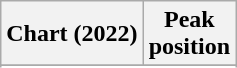<table class="wikitable sortable plainrowheaders" style="text-align:center">
<tr>
<th scope="col">Chart (2022)</th>
<th scope="col">Peak<br>position</th>
</tr>
<tr>
</tr>
<tr>
</tr>
<tr>
</tr>
<tr>
</tr>
</table>
